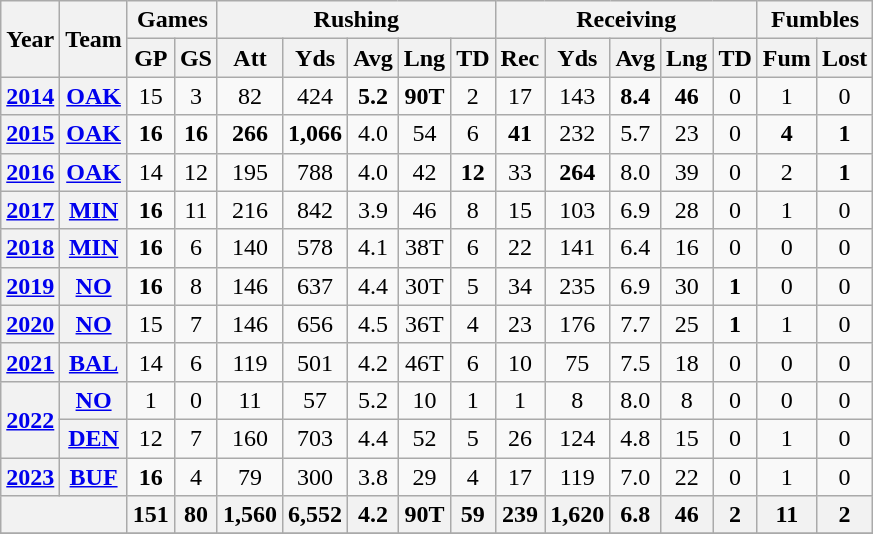<table class=wikitable style="text-align:center;">
<tr>
<th rowspan="2">Year</th>
<th rowspan="2">Team</th>
<th colspan="2">Games</th>
<th colspan="5">Rushing</th>
<th colspan="5">Receiving</th>
<th colspan="2">Fumbles</th>
</tr>
<tr>
<th>GP</th>
<th>GS</th>
<th>Att</th>
<th>Yds</th>
<th>Avg</th>
<th>Lng</th>
<th>TD</th>
<th>Rec</th>
<th>Yds</th>
<th>Avg</th>
<th>Lng</th>
<th>TD</th>
<th>Fum</th>
<th>Lost</th>
</tr>
<tr>
<th><a href='#'>2014</a></th>
<th><a href='#'>OAK</a></th>
<td>15</td>
<td>3</td>
<td>82</td>
<td>424</td>
<td><strong>5.2</strong></td>
<td><strong>90T</strong></td>
<td>2</td>
<td>17</td>
<td>143</td>
<td><strong>8.4</strong></td>
<td><strong>46</strong></td>
<td>0</td>
<td>1</td>
<td>0</td>
</tr>
<tr>
<th><a href='#'>2015</a></th>
<th><a href='#'>OAK</a></th>
<td><strong>16</strong></td>
<td><strong>16</strong></td>
<td><strong>266</strong></td>
<td><strong>1,066</strong></td>
<td>4.0</td>
<td>54</td>
<td>6</td>
<td><strong>41</strong></td>
<td>232</td>
<td>5.7</td>
<td>23</td>
<td>0</td>
<td><strong>4</strong></td>
<td><strong>1</strong></td>
</tr>
<tr>
<th><a href='#'>2016</a></th>
<th><a href='#'>OAK</a></th>
<td>14</td>
<td>12</td>
<td>195</td>
<td>788</td>
<td>4.0</td>
<td>42</td>
<td><strong>12</strong></td>
<td>33</td>
<td><strong>264</strong></td>
<td>8.0</td>
<td>39</td>
<td>0</td>
<td>2</td>
<td><strong>1</strong></td>
</tr>
<tr>
<th><a href='#'>2017</a></th>
<th><a href='#'>MIN</a></th>
<td><strong>16</strong></td>
<td>11</td>
<td>216</td>
<td>842</td>
<td>3.9</td>
<td>46</td>
<td>8</td>
<td>15</td>
<td>103</td>
<td>6.9</td>
<td>28</td>
<td>0</td>
<td>1</td>
<td>0</td>
</tr>
<tr>
<th><a href='#'>2018</a></th>
<th><a href='#'>MIN</a></th>
<td><strong>16</strong></td>
<td>6</td>
<td>140</td>
<td>578</td>
<td>4.1</td>
<td>38T</td>
<td>6</td>
<td>22</td>
<td>141</td>
<td>6.4</td>
<td>16</td>
<td>0</td>
<td>0</td>
<td>0</td>
</tr>
<tr>
<th><a href='#'>2019</a></th>
<th><a href='#'>NO</a></th>
<td><strong>16</strong></td>
<td>8</td>
<td>146</td>
<td>637</td>
<td>4.4</td>
<td>30T</td>
<td>5</td>
<td>34</td>
<td>235</td>
<td>6.9</td>
<td>30</td>
<td><strong>1</strong></td>
<td>0</td>
<td>0</td>
</tr>
<tr>
<th><a href='#'>2020</a></th>
<th><a href='#'>NO</a></th>
<td>15</td>
<td>7</td>
<td>146</td>
<td>656</td>
<td>4.5</td>
<td>36T</td>
<td>4</td>
<td>23</td>
<td>176</td>
<td>7.7</td>
<td>25</td>
<td><strong>1</strong></td>
<td>1</td>
<td>0</td>
</tr>
<tr>
<th><a href='#'>2021</a></th>
<th><a href='#'>BAL</a></th>
<td>14</td>
<td>6</td>
<td>119</td>
<td>501</td>
<td>4.2</td>
<td>46T</td>
<td>6</td>
<td>10</td>
<td>75</td>
<td>7.5</td>
<td>18</td>
<td>0</td>
<td>0</td>
<td>0</td>
</tr>
<tr>
<th rowspan="2"><a href='#'>2022</a></th>
<th><a href='#'>NO</a></th>
<td>1</td>
<td>0</td>
<td>11</td>
<td>57</td>
<td>5.2</td>
<td>10</td>
<td>1</td>
<td>1</td>
<td>8</td>
<td>8.0</td>
<td>8</td>
<td>0</td>
<td>0</td>
<td>0</td>
</tr>
<tr>
<th><a href='#'>DEN</a></th>
<td>12</td>
<td>7</td>
<td>160</td>
<td>703</td>
<td>4.4</td>
<td>52</td>
<td>5</td>
<td>26</td>
<td>124</td>
<td>4.8</td>
<td>15</td>
<td>0</td>
<td>1</td>
<td>0</td>
</tr>
<tr>
<th><a href='#'>2023</a></th>
<th><a href='#'>BUF</a></th>
<td><strong>16</strong></td>
<td>4</td>
<td>79</td>
<td>300</td>
<td>3.8</td>
<td>29</td>
<td>4</td>
<td>17</td>
<td>119</td>
<td>7.0</td>
<td>22</td>
<td>0</td>
<td>1</td>
<td>0</td>
</tr>
<tr>
<th colspan="2"></th>
<th>151</th>
<th>80</th>
<th>1,560</th>
<th>6,552</th>
<th>4.2</th>
<th>90T</th>
<th>59</th>
<th>239</th>
<th>1,620</th>
<th>6.8</th>
<th>46</th>
<th>2</th>
<th>11</th>
<th>2</th>
</tr>
<tr>
</tr>
</table>
